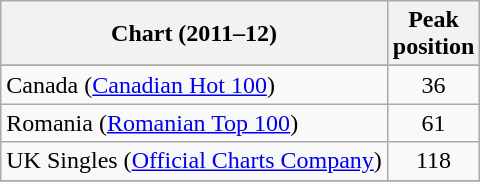<table class="wikitable sortable">
<tr>
<th>Chart (2011–12)</th>
<th>Peak<br>position</th>
</tr>
<tr>
</tr>
<tr>
</tr>
<tr>
</tr>
<tr>
</tr>
<tr>
<td>Canada (<a href='#'>Canadian Hot 100</a>)</td>
<td style="text-align:center;">36</td>
</tr>
<tr>
<td>Romania (<a href='#'>Romanian Top 100</a>)</td>
<td style="text-align:center;">61</td>
</tr>
<tr>
<td>UK Singles (<a href='#'>Official Charts Company</a>)</td>
<td style="text-align:center;">118</td>
</tr>
<tr>
</tr>
<tr>
</tr>
</table>
